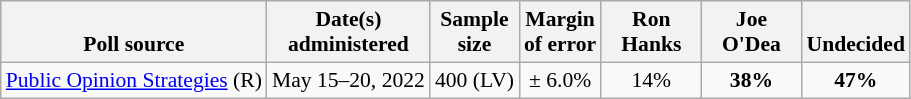<table class="wikitable" style="font-size:90%;text-align:center;">
<tr valign=bottom>
<th>Poll source</th>
<th>Date(s)<br>administered</th>
<th>Sample<br>size</th>
<th>Margin<br>of error</th>
<th style="width:60px;">Ron<br>Hanks</th>
<th style="width:60px;">Joe<br>O'Dea</th>
<th>Undecided</th>
</tr>
<tr>
<td style="text-align:left;"><a href='#'>Public Opinion Strategies</a> (R)</td>
<td>May 15–20, 2022</td>
<td>400 (LV)</td>
<td>± 6.0%</td>
<td>14%</td>
<td><strong>38%</strong></td>
<td><strong>47%</strong></td>
</tr>
</table>
